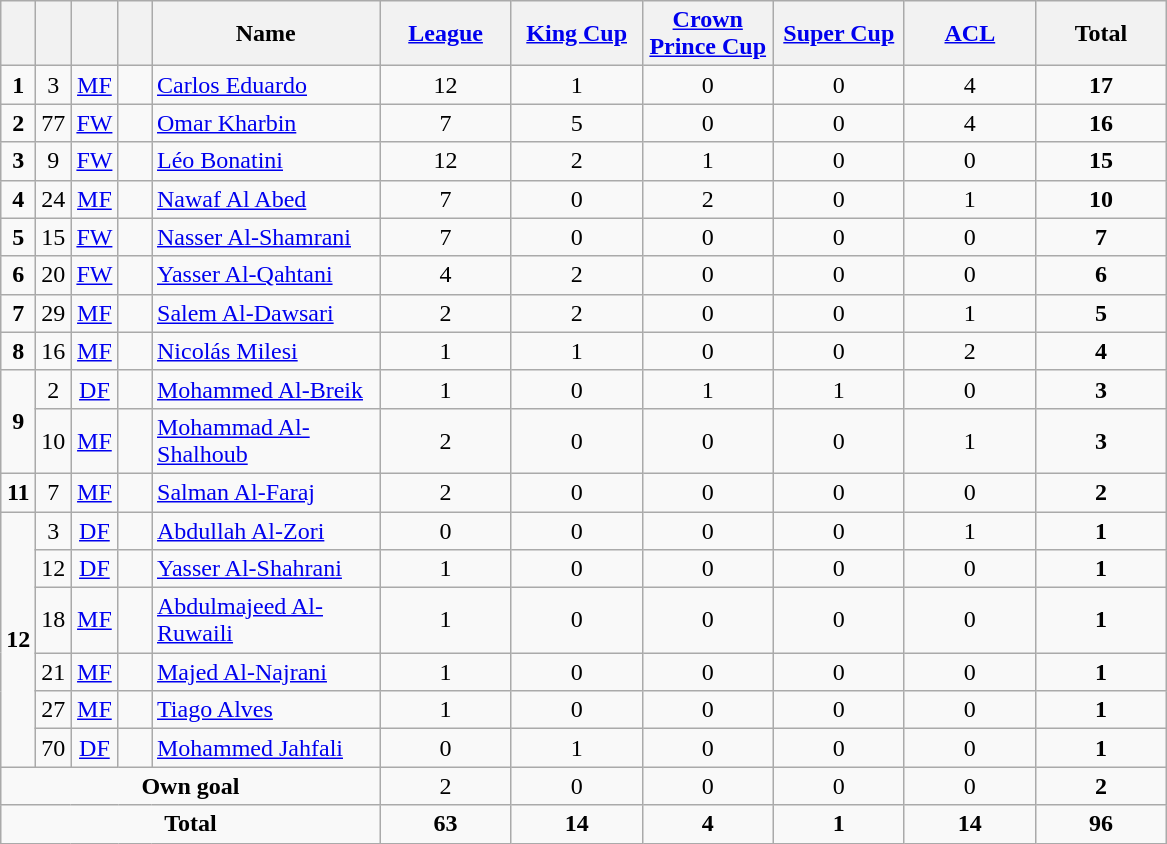<table class="wikitable" style="text-align:center">
<tr>
<th width=15></th>
<th width=15></th>
<th width=15></th>
<th width=15></th>
<th width=145>Name</th>
<th width=80><a href='#'>League</a></th>
<th width=80><a href='#'>King Cup</a></th>
<th width=80><a href='#'>Crown Prince Cup</a></th>
<th width=80><a href='#'>Super Cup</a></th>
<th width=80><a href='#'>ACL</a></th>
<th width=80>Total</th>
</tr>
<tr>
<td><strong>1</strong></td>
<td>3</td>
<td><a href='#'>MF</a></td>
<td></td>
<td align=left><a href='#'>Carlos Eduardo</a></td>
<td>12</td>
<td>1</td>
<td>0</td>
<td>0</td>
<td>4</td>
<td><strong>17</strong></td>
</tr>
<tr>
<td><strong>2</strong></td>
<td>77</td>
<td><a href='#'>FW</a></td>
<td></td>
<td align=left><a href='#'>Omar Kharbin</a></td>
<td>7</td>
<td>5</td>
<td>0</td>
<td>0</td>
<td>4</td>
<td><strong>16</strong></td>
</tr>
<tr>
<td><strong>3</strong></td>
<td>9</td>
<td><a href='#'>FW</a></td>
<td></td>
<td align=left><a href='#'>Léo Bonatini</a></td>
<td>12</td>
<td>2</td>
<td>1</td>
<td>0</td>
<td>0</td>
<td><strong>15</strong></td>
</tr>
<tr>
<td><strong>4</strong></td>
<td>24</td>
<td><a href='#'>MF</a></td>
<td></td>
<td align=left><a href='#'>Nawaf Al Abed</a></td>
<td>7</td>
<td>0</td>
<td>2</td>
<td>0</td>
<td>1</td>
<td><strong>10</strong></td>
</tr>
<tr>
<td><strong>5</strong></td>
<td>15</td>
<td><a href='#'>FW</a></td>
<td></td>
<td align=left><a href='#'>Nasser Al-Shamrani</a></td>
<td>7</td>
<td>0</td>
<td>0</td>
<td>0</td>
<td>0</td>
<td><strong>7</strong></td>
</tr>
<tr>
<td><strong>6</strong></td>
<td>20</td>
<td><a href='#'>FW</a></td>
<td></td>
<td align=left><a href='#'>Yasser Al-Qahtani</a></td>
<td>4</td>
<td>2</td>
<td>0</td>
<td>0</td>
<td>0</td>
<td><strong>6</strong></td>
</tr>
<tr>
<td><strong>7</strong></td>
<td>29</td>
<td><a href='#'>MF</a></td>
<td></td>
<td align=left><a href='#'>Salem Al-Dawsari</a></td>
<td>2</td>
<td>2</td>
<td>0</td>
<td>0</td>
<td>1</td>
<td><strong>5</strong></td>
</tr>
<tr>
<td><strong>8</strong></td>
<td>16</td>
<td><a href='#'>MF</a></td>
<td></td>
<td align=left><a href='#'>Nicolás Milesi</a></td>
<td>1</td>
<td>1</td>
<td>0</td>
<td>0</td>
<td>2</td>
<td><strong>4</strong></td>
</tr>
<tr>
<td rowspan=2><strong>9</strong></td>
<td>2</td>
<td><a href='#'>DF</a></td>
<td></td>
<td align=left><a href='#'>Mohammed Al-Breik</a></td>
<td>1</td>
<td>0</td>
<td>1</td>
<td>1</td>
<td>0</td>
<td><strong>3</strong></td>
</tr>
<tr>
<td>10</td>
<td><a href='#'>MF</a></td>
<td></td>
<td align=left><a href='#'>Mohammad Al-Shalhoub</a></td>
<td>2</td>
<td>0</td>
<td>0</td>
<td>0</td>
<td>1</td>
<td><strong>3</strong></td>
</tr>
<tr>
<td><strong>11</strong></td>
<td>7</td>
<td><a href='#'>MF</a></td>
<td></td>
<td align=left><a href='#'>Salman Al-Faraj</a></td>
<td>2</td>
<td>0</td>
<td>0</td>
<td>0</td>
<td>0</td>
<td><strong>2</strong></td>
</tr>
<tr>
<td rowspan=6><strong>12</strong></td>
<td>3</td>
<td><a href='#'>DF</a></td>
<td></td>
<td align=left><a href='#'>Abdullah Al-Zori</a></td>
<td>0</td>
<td>0</td>
<td>0</td>
<td>0</td>
<td>1</td>
<td><strong>1</strong></td>
</tr>
<tr>
<td>12</td>
<td><a href='#'>DF</a></td>
<td></td>
<td align=left><a href='#'>Yasser Al-Shahrani</a></td>
<td>1</td>
<td>0</td>
<td>0</td>
<td>0</td>
<td>0</td>
<td><strong>1</strong></td>
</tr>
<tr>
<td>18</td>
<td><a href='#'>MF</a></td>
<td></td>
<td align=left><a href='#'>Abdulmajeed Al-Ruwaili</a></td>
<td>1</td>
<td>0</td>
<td>0</td>
<td>0</td>
<td>0</td>
<td><strong>1</strong></td>
</tr>
<tr>
<td>21</td>
<td><a href='#'>MF</a></td>
<td></td>
<td align=left><a href='#'>Majed Al-Najrani</a></td>
<td>1</td>
<td>0</td>
<td>0</td>
<td>0</td>
<td>0</td>
<td><strong>1</strong></td>
</tr>
<tr>
<td>27</td>
<td><a href='#'>MF</a></td>
<td></td>
<td align=left><a href='#'>Tiago Alves</a></td>
<td>1</td>
<td>0</td>
<td>0</td>
<td>0</td>
<td>0</td>
<td><strong>1</strong></td>
</tr>
<tr>
<td>70</td>
<td><a href='#'>DF</a></td>
<td></td>
<td align=left><a href='#'>Mohammed Jahfali</a></td>
<td>0</td>
<td>1</td>
<td>0</td>
<td>0</td>
<td>0</td>
<td><strong>1</strong></td>
</tr>
<tr>
<td colspan=5><strong>Own goal</strong></td>
<td>2</td>
<td>0</td>
<td>0</td>
<td>0</td>
<td>0</td>
<td><strong>2</strong></td>
</tr>
<tr>
<td colspan=5><strong>Total</strong></td>
<td><strong>63</strong></td>
<td><strong>14</strong></td>
<td><strong>4</strong></td>
<td><strong>1</strong></td>
<td><strong>14</strong></td>
<td><strong>96</strong></td>
</tr>
</table>
